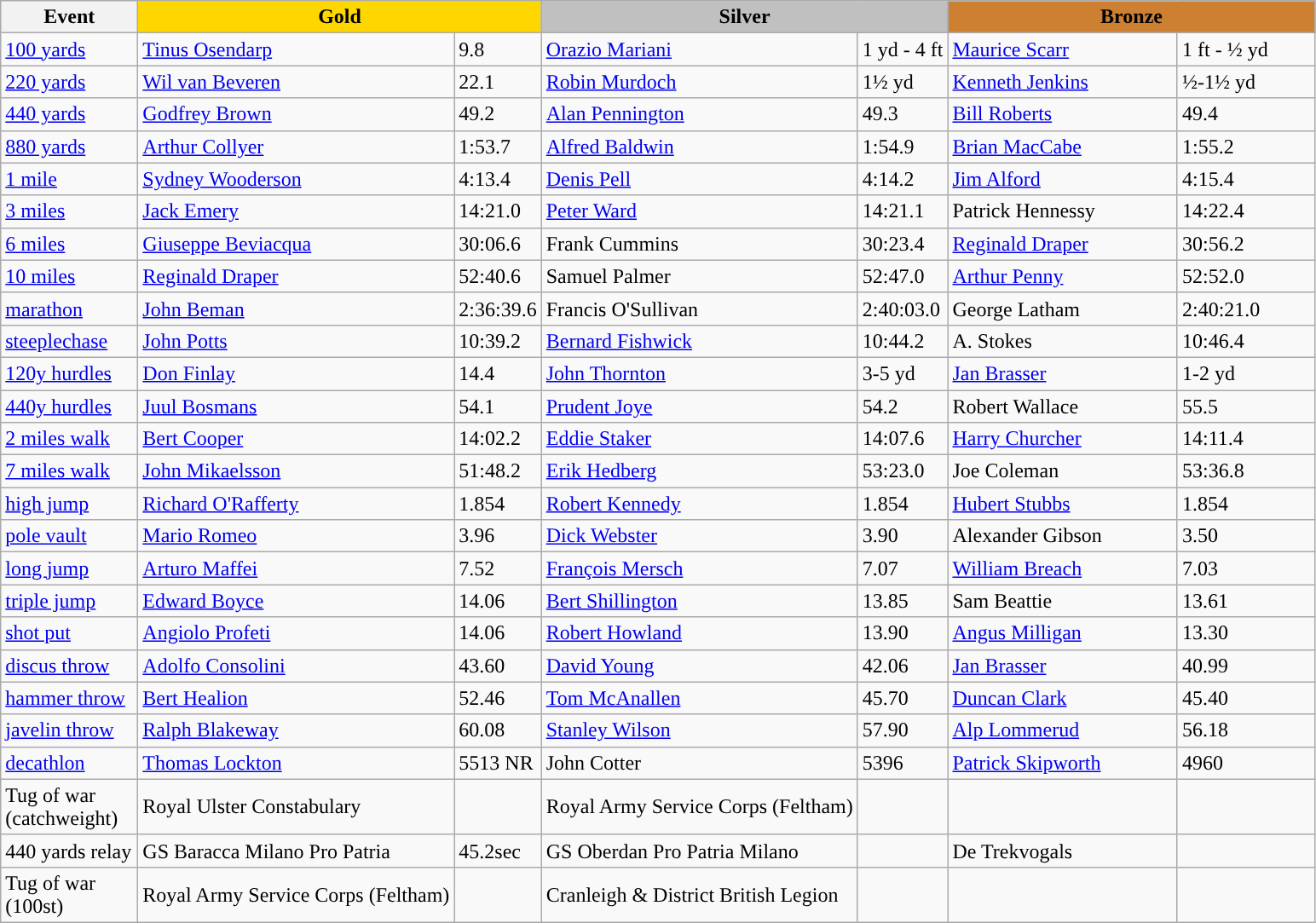<table class="wikitable" style="text-align:left">
<tr>
<th width=100>Event</th>
<th colspan="2" width="280" style="background:gold;">Gold</th>
<th colspan="2" width="280" style="background:silver;">Silver</th>
<th colspan="2" width="280" style="background:#CD7F32;">Bronze</th>
</tr>
<tr>
<td><a href='#'>100 yards</a></td>
<td> <a href='#'>Tinus Osendarp</a></td>
<td>9.8</td>
<td> <a href='#'>Orazio Mariani</a></td>
<td>1 yd - 4 ft</td>
<td><a href='#'>Maurice Scarr</a></td>
<td>1 ft - ½ yd</td>
</tr>
<tr>
<td><a href='#'>220 yards</a></td>
<td> <a href='#'>Wil van Beveren</a></td>
<td>22.1</td>
<td> <a href='#'>Robin Murdoch</a></td>
<td>1½ yd</td>
<td><a href='#'>Kenneth Jenkins</a></td>
<td>½-1½ yd</td>
</tr>
<tr>
<td><a href='#'>440 yards</a></td>
<td><a href='#'>Godfrey Brown</a></td>
<td>49.2</td>
<td><a href='#'>Alan Pennington</a></td>
<td>49.3</td>
<td><a href='#'>Bill Roberts</a></td>
<td>49.4</td>
</tr>
<tr>
<td><a href='#'>880 yards</a></td>
<td><a href='#'>Arthur Collyer</a></td>
<td>1:53.7</td>
<td><a href='#'>Alfred Baldwin</a></td>
<td>1:54.9</td>
<td><a href='#'>Brian MacCabe</a></td>
<td>1:55.2</td>
</tr>
<tr>
<td><a href='#'>1 mile</a></td>
<td><a href='#'>Sydney Wooderson</a></td>
<td>4:13.4</td>
<td><a href='#'>Denis Pell</a></td>
<td>4:14.2</td>
<td> <a href='#'>Jim Alford</a></td>
<td>4:15.4</td>
</tr>
<tr>
<td><a href='#'>3 miles</a></td>
<td><a href='#'>Jack Emery</a></td>
<td>14:21.0</td>
<td><a href='#'>Peter Ward</a></td>
<td>14:21.1</td>
<td>Patrick Hennessy</td>
<td>14:22.4</td>
</tr>
<tr>
<td><a href='#'>6 miles</a></td>
<td> <a href='#'>Giuseppe Beviacqua</a></td>
<td>30:06.6</td>
<td> Frank Cummins</td>
<td>30:23.4</td>
<td><a href='#'>Reginald Draper</a></td>
<td>30:56.2</td>
</tr>
<tr>
<td><a href='#'>10 miles</a></td>
<td><a href='#'>Reginald Draper</a></td>
<td>52:40.6</td>
<td> Samuel Palmer</td>
<td>52:47.0</td>
<td><a href='#'>Arthur Penny</a></td>
<td>52:52.0</td>
</tr>
<tr>
<td><a href='#'>marathon</a></td>
<td><a href='#'>John Beman</a></td>
<td>2:36:39.6</td>
<td>Francis O'Sullivan</td>
<td>2:40:03.0</td>
<td>George Latham</td>
<td>2:40:21.0</td>
</tr>
<tr>
<td><a href='#'>steeplechase</a></td>
<td><a href='#'>John Potts</a></td>
<td>10:39.2</td>
<td><a href='#'>Bernard Fishwick</a></td>
<td>10:44.2</td>
<td>A. Stokes</td>
<td>10:46.4</td>
</tr>
<tr>
<td><a href='#'>120y hurdles</a></td>
<td><a href='#'>Don Finlay</a></td>
<td>14.4</td>
<td><a href='#'>John Thornton</a></td>
<td>3-5 yd</td>
<td> <a href='#'>Jan Brasser</a></td>
<td>1-2 yd</td>
</tr>
<tr>
<td><a href='#'>440y hurdles</a></td>
<td> <a href='#'>Juul Bosmans</a></td>
<td>54.1</td>
<td>  <a href='#'>Prudent Joye</a></td>
<td>54.2</td>
<td> Robert Wallace</td>
<td>55.5</td>
</tr>
<tr>
<td><a href='#'>2 miles walk</a></td>
<td><a href='#'>Bert Cooper</a></td>
<td>14:02.2</td>
<td><a href='#'>Eddie Staker</a></td>
<td>14:07.6</td>
<td><a href='#'>Harry Churcher</a></td>
<td>14:11.4</td>
</tr>
<tr>
<td><a href='#'>7 miles walk</a></td>
<td> <a href='#'>John Mikaelsson</a></td>
<td>51:48.2</td>
<td> <a href='#'>Erik Hedberg</a></td>
<td>53:23.0</td>
<td>Joe Coleman</td>
<td>53:36.8</td>
</tr>
<tr>
<td><a href='#'>high jump</a></td>
<td> <a href='#'>Richard O'Rafferty</a></td>
<td>1.854</td>
<td> <a href='#'>Robert Kennedy</a></td>
<td>1.854</td>
<td><a href='#'>Hubert Stubbs</a></td>
<td>1.854</td>
</tr>
<tr>
<td><a href='#'>pole vault</a></td>
<td> <a href='#'>Mario Romeo</a></td>
<td>3.96</td>
<td><a href='#'>Dick Webster</a></td>
<td>3.90</td>
<td> Alexander Gibson</td>
<td>3.50</td>
</tr>
<tr>
<td><a href='#'>long jump</a></td>
<td> <a href='#'>Arturo Maffei</a></td>
<td>7.52</td>
<td> <a href='#'>François Mersch</a></td>
<td>7.07</td>
<td><a href='#'>William Breach</a></td>
<td>7.03</td>
</tr>
<tr>
<td><a href='#'>triple jump</a></td>
<td> <a href='#'>Edward Boyce</a></td>
<td>14.06</td>
<td><a href='#'>Bert Shillington</a></td>
<td>13.85</td>
<td> Sam Beattie</td>
<td>13.61</td>
</tr>
<tr>
<td><a href='#'>shot put</a></td>
<td> <a href='#'>Angiolo Profeti</a></td>
<td>14.06</td>
<td><a href='#'>Robert Howland</a></td>
<td>13.90</td>
<td> <a href='#'>Angus Milligan</a></td>
<td>13.30</td>
</tr>
<tr>
<td><a href='#'>discus throw</a></td>
<td> <a href='#'>Adolfo Consolini</a></td>
<td>43.60</td>
<td> <a href='#'>David Young</a></td>
<td>42.06</td>
<td> <a href='#'>Jan Brasser</a></td>
<td>40.99</td>
</tr>
<tr>
<td><a href='#'>hammer throw</a></td>
<td> <a href='#'>Bert Healion</a></td>
<td>52.46</td>
<td><a href='#'>Tom McAnallen</a></td>
<td>45.70</td>
<td> <a href='#'>Duncan Clark</a></td>
<td>45.40</td>
</tr>
<tr>
<td><a href='#'>javelin throw</a></td>
<td> <a href='#'>Ralph Blakeway</a></td>
<td>60.08</td>
<td><a href='#'>Stanley Wilson</a></td>
<td>57.90</td>
<td> <a href='#'>Alp Lommerud</a></td>
<td>56.18</td>
</tr>
<tr>
<td><a href='#'>decathlon</a></td>
<td><a href='#'>Thomas Lockton</a></td>
<td>5513 NR</td>
<td>John Cotter</td>
<td>5396</td>
<td><a href='#'>Patrick Skipworth</a></td>
<td>4960</td>
</tr>
<tr>
<td>Tug of war (catchweight)</td>
<td>Royal Ulster Constabulary</td>
<td></td>
<td>Royal Army Service Corps (Feltham)</td>
<td></td>
<td></td>
<td></td>
</tr>
<tr>
<td>440 yards relay</td>
<td>GS Baracca Milano Pro Patria</td>
<td>45.2sec</td>
<td>GS Oberdan Pro Patria Milano</td>
<td></td>
<td>De Trekvogals</td>
<td></td>
</tr>
<tr>
<td>Tug of war (100st)</td>
<td>Royal Army Service Corps (Feltham)</td>
<td></td>
<td>Cranleigh & District British Legion</td>
<td></td>
<td></td>
<td></td>
</tr>
</table>
